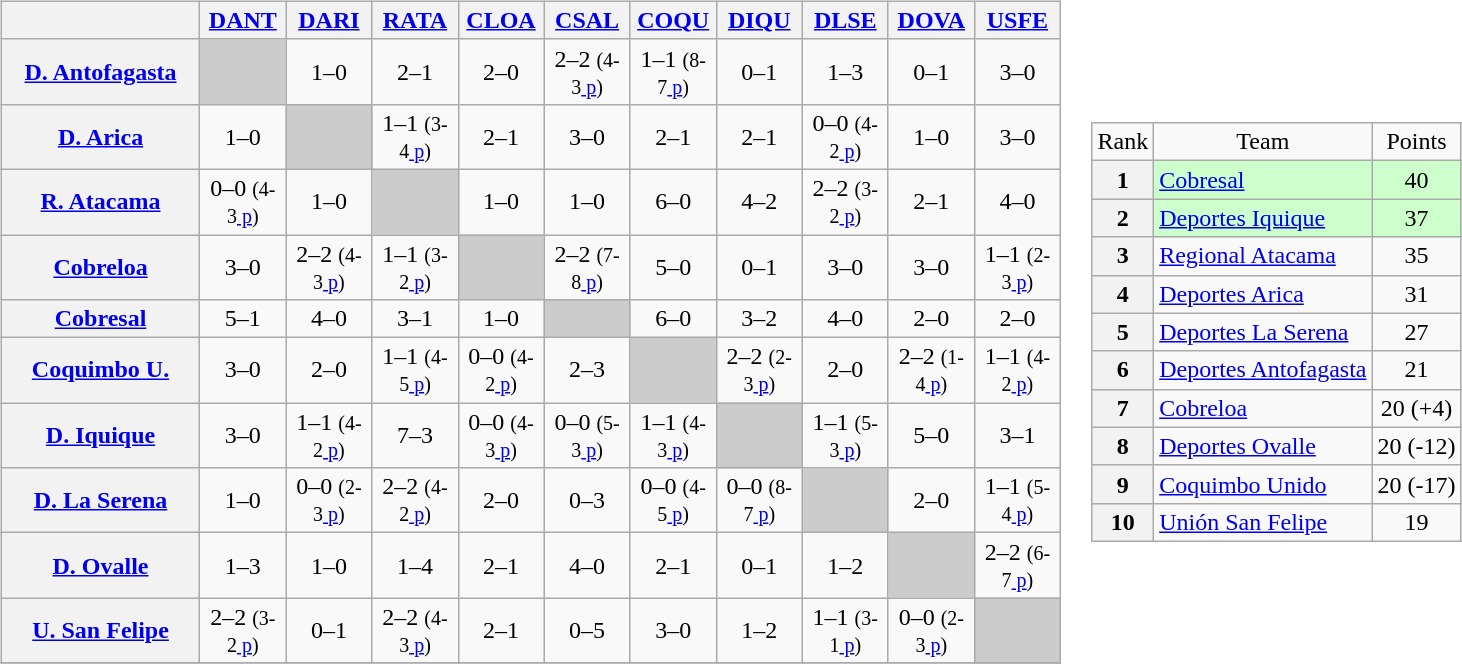<table>
<tr>
<td><br><table class="wikitable" style="text-align:center">
<tr>
<th width="125"> </th>
<th width="50"><a href='#'>DANT</a></th>
<th width="50"><a href='#'>DARI</a></th>
<th width="50"><a href='#'>RATA</a></th>
<th width="50"><a href='#'>CLOA</a></th>
<th width="50"><a href='#'>CSAL</a></th>
<th width="50"><a href='#'>COQU</a></th>
<th width="50"><a href='#'>DIQU</a></th>
<th width="50"><a href='#'>DLSE</a></th>
<th width="50"><a href='#'>DOVA</a></th>
<th width="50"><a href='#'>USFE</a></th>
</tr>
<tr>
<th><a href='#'>D. Antofagasta</a></th>
<td bgcolor="#CCCCCC"></td>
<td>1–0</td>
<td>2–1</td>
<td>2–0</td>
<td>2–2 <small>(4-3<a href='#'>
p</a>)</small></td>
<td>1–1 <small>(8-7<a href='#'>
p</a>)</small></td>
<td>0–1</td>
<td>1–3</td>
<td>0–1</td>
<td>3–0</td>
</tr>
<tr>
<th><a href='#'>D. Arica</a></th>
<td>1–0</td>
<td bgcolor="#CCCCCC"></td>
<td>1–1 <small>(3-4<a href='#'>
p</a>)</small></td>
<td>2–1</td>
<td>3–0</td>
<td>2–1</td>
<td>2–1</td>
<td>0–0 <small>(4-2<a href='#'>
p</a>)</small></td>
<td>1–0</td>
<td>3–0</td>
</tr>
<tr>
<th><a href='#'>R. Atacama</a></th>
<td>0–0 <small>(4-3<a href='#'>
p</a>)</small></td>
<td>1–0</td>
<td bgcolor="#CCCCCC"></td>
<td>1–0</td>
<td>1–0</td>
<td>6–0</td>
<td>4–2</td>
<td>2–2 <small>(3-2<a href='#'>
p</a>)</small></td>
<td>2–1</td>
<td>4–0</td>
</tr>
<tr>
<th><a href='#'>Cobreloa</a></th>
<td>3–0</td>
<td>2–2 <small>(4-3<a href='#'>
p</a>)</small></td>
<td>1–1 <small>(3-2<a href='#'>
p</a>)</small></td>
<td bgcolor="#CCCCCC"></td>
<td>2–2 <small>(7-8<a href='#'>
p</a>)</small></td>
<td>5–0</td>
<td>0–1</td>
<td>3–0</td>
<td>3–0</td>
<td>1–1 <small>(2-3<a href='#'>
p</a>)</small></td>
</tr>
<tr>
<th><a href='#'>Cobresal</a></th>
<td>5–1</td>
<td>4–0</td>
<td>3–1</td>
<td>1–0</td>
<td bgcolor="#CCCCCC"></td>
<td>6–0</td>
<td>3–2</td>
<td>4–0</td>
<td>2–0</td>
<td>2–0</td>
</tr>
<tr>
<th><a href='#'>Coquimbo U.</a></th>
<td>3–0</td>
<td>2–0</td>
<td>1–1 <small>(4-5<a href='#'>
p</a>)</small></td>
<td>0–0 <small>(4-2<a href='#'>
p</a>)</small></td>
<td>2–3</td>
<td bgcolor="#CCCCCC"></td>
<td>2–2 <small>(2-3<a href='#'>
p</a>)</small></td>
<td>2–0</td>
<td>2–2 <small>(1-4<a href='#'>
p</a>)</small></td>
<td>1–1 <small>(4-2<a href='#'>
p</a>)</small></td>
</tr>
<tr>
<th><a href='#'>D. Iquique</a></th>
<td>3–0</td>
<td>1–1 <small>(4-2<a href='#'>
p</a>)</small></td>
<td>7–3</td>
<td>0–0 <small>(4-3<a href='#'>
p</a>)</small></td>
<td>0–0 <small>(5-3<a href='#'>
p</a>)</small></td>
<td>1–1 <small>(4-3<a href='#'>
p</a>)</small></td>
<td bgcolor="#CCCCCC"></td>
<td>1–1 <small>(5-3<a href='#'>
p</a>)</small></td>
<td>5–0</td>
<td>3–1</td>
</tr>
<tr>
<th><a href='#'>D. La Serena</a></th>
<td>1–0</td>
<td>0–0 <small>(2-3<a href='#'>
p</a>)</small></td>
<td>2–2 <small>(4-2<a href='#'>
p</a>)</small></td>
<td>2–0</td>
<td>0–3</td>
<td>0–0 <small>(4-5<a href='#'>
p</a>)</small></td>
<td>0–0 <small>(8-7<a href='#'>
p</a>)</small></td>
<td bgcolor="#CCCCCC"></td>
<td>2–0</td>
<td>1–1 <small>(5-4<a href='#'>
p</a>)</small></td>
</tr>
<tr>
<th><a href='#'>D. Ovalle</a></th>
<td>1–3</td>
<td>1–0</td>
<td>1–4</td>
<td>2–1</td>
<td>4–0</td>
<td>2–1</td>
<td>0–1</td>
<td>1–2</td>
<td bgcolor="#CCCCCC"></td>
<td>2–2 <small>(6-7<a href='#'>
p</a>)</small></td>
</tr>
<tr>
<th><a href='#'>U. San Felipe</a></th>
<td>2–2 <small>(3-2<a href='#'>
p</a>)</small></td>
<td>0–1</td>
<td>2–2 <small>(4-3<a href='#'>
p</a>)</small></td>
<td>2–1</td>
<td>0–5</td>
<td>3–0</td>
<td>1–2</td>
<td>1–1 <small>(3-1<a href='#'>
p</a>)</small></td>
<td>0–0 <small>(2-3<a href='#'>
p</a>)</small></td>
<td bgcolor="#CCCCCC"></td>
</tr>
<tr>
</tr>
</table>
</td>
<td><br><table class="wikitable" style="text-align: center;">
<tr>
<td>Rank</td>
<td>Team</td>
<td>Points</td>
</tr>
<tr bgcolor="#ccffcc">
<th>1</th>
<td style="text-align: left;"><a href='#'>Cobresal</a></td>
<td>40</td>
</tr>
<tr bgcolor="#ccffcc">
<th>2</th>
<td style="text-align: left;"><a href='#'>Deportes Iquique</a></td>
<td>37</td>
</tr>
<tr>
<th>3</th>
<td style="text-align: left;"><a href='#'>Regional Atacama</a></td>
<td>35</td>
</tr>
<tr>
<th>4</th>
<td style="text-align: left;"><a href='#'>Deportes Arica</a></td>
<td>31</td>
</tr>
<tr>
<th>5</th>
<td style="text-align: left;"><a href='#'>Deportes La Serena</a></td>
<td>27</td>
</tr>
<tr>
<th>6</th>
<td style="text-align: left;"><a href='#'>Deportes Antofagasta</a></td>
<td>21</td>
</tr>
<tr>
<th>7</th>
<td style="text-align: left;"><a href='#'>Cobreloa</a></td>
<td>20 (+4)</td>
</tr>
<tr>
<th>8</th>
<td style="text-align: left;"><a href='#'>Deportes Ovalle</a></td>
<td>20 (-12)</td>
</tr>
<tr>
<th>9</th>
<td style="text-align: left;"><a href='#'>Coquimbo Unido</a></td>
<td>20 (-17)</td>
</tr>
<tr>
<th>10</th>
<td style="text-align: left;"><a href='#'>Unión San Felipe</a></td>
<td>19</td>
</tr>
</table>
</td>
</tr>
</table>
